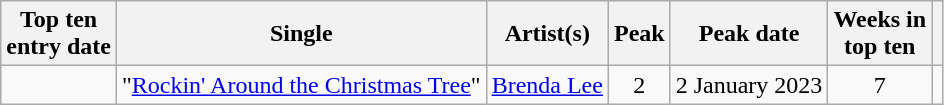<table class="wikitable sortable">
<tr>
<th>Top ten<br>entry date</th>
<th>Single</th>
<th>Artist(s)</th>
<th data-sort-type="number">Peak</th>
<th>Peak date</th>
<th data-sort-type="number">Weeks in<br>top ten</th>
<th></th>
</tr>
<tr>
<td></td>
<td>"<a href='#'>Rockin' Around the Christmas Tree</a>"</td>
<td><a href='#'>Brenda Lee</a></td>
<td style="text-align:center;">2</td>
<td>2 January 2023</td>
<td style="text-align:center;">7</td>
<td></td>
</tr>
</table>
